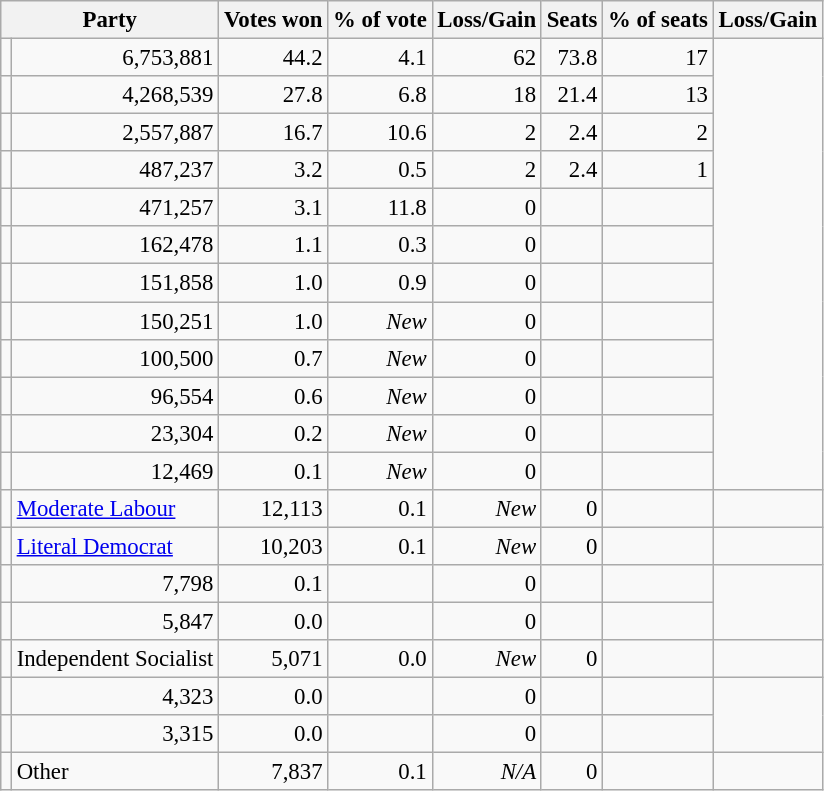<table class="wikitable" style="font-size:95%;">
<tr>
<th colspan=2>Party</th>
<th>Votes won</th>
<th>% of vote</th>
<th>Loss/Gain</th>
<th>Seats</th>
<th>% of seats</th>
<th>Loss/Gain</th>
</tr>
<tr>
<td></td>
<td align="right">6,753,881</td>
<td align="right">44.2</td>
<td align="right">4.1</td>
<td align="right">62</td>
<td align="right">73.8</td>
<td align="right">17</td>
</tr>
<tr>
<td></td>
<td align="right">4,268,539</td>
<td align="right">27.8</td>
<td align="right">6.8</td>
<td align="right">18</td>
<td align="right">21.4</td>
<td align="right">13</td>
</tr>
<tr>
<td></td>
<td align="right">2,557,887</td>
<td align="right">16.7</td>
<td align="right">10.6</td>
<td align="right">2</td>
<td align="right">2.4</td>
<td align="right">2</td>
</tr>
<tr>
<td></td>
<td align="right">487,237</td>
<td align="right">3.2</td>
<td align="right">0.5</td>
<td align="right">2</td>
<td align="right">2.4</td>
<td align="right">1</td>
</tr>
<tr>
<td></td>
<td align="right">471,257</td>
<td align="right">3.1</td>
<td align="right">11.8</td>
<td align="right">0</td>
<td align="right"></td>
<td align="right"></td>
</tr>
<tr>
<td></td>
<td align="right">162,478</td>
<td align="right">1.1</td>
<td align="right">0.3</td>
<td align="right">0</td>
<td align="right"></td>
<td align="right"></td>
</tr>
<tr>
<td></td>
<td align="right">151,858</td>
<td align="right">1.0</td>
<td align="right">0.9</td>
<td align="right">0</td>
<td align="right"></td>
<td align="right"></td>
</tr>
<tr>
<td></td>
<td align="right">150,251</td>
<td align="right">1.0</td>
<td align="right"><em>New</em></td>
<td align="right">0</td>
<td align="right"></td>
<td align="right"></td>
</tr>
<tr>
<td></td>
<td align="right">100,500</td>
<td align="right">0.7</td>
<td align="right"><em>New</em></td>
<td align="right">0</td>
<td align="right"></td>
<td align="right"></td>
</tr>
<tr>
<td></td>
<td align="right">96,554</td>
<td align="right">0.6</td>
<td align="right"><em>New</em></td>
<td align="right">0</td>
<td align="right"></td>
<td align="right"></td>
</tr>
<tr>
<td></td>
<td align="right">23,304</td>
<td align="right">0.2</td>
<td align="right"><em>New</em></td>
<td align="right">0</td>
<td align="right"></td>
<td align="right"></td>
</tr>
<tr>
<td></td>
<td align="right">12,469</td>
<td align="right">0.1</td>
<td align="right"><em>New</em></td>
<td align="right">0</td>
<td align="right"></td>
<td align="right"></td>
</tr>
<tr>
<td></td>
<td><a href='#'>Moderate Labour</a></td>
<td align="right">12,113</td>
<td align="right">0.1</td>
<td align="right"><em>New</em></td>
<td align="right">0</td>
<td align="right"></td>
<td align="right"></td>
</tr>
<tr>
<td></td>
<td><a href='#'>Literal Democrat</a></td>
<td align="right">10,203</td>
<td align="right">0.1</td>
<td align="right"><em>New</em></td>
<td align="right">0</td>
<td align="right"></td>
<td align="right"></td>
</tr>
<tr>
<td></td>
<td align="right">7,798</td>
<td align="right">0.1</td>
<td align="right"></td>
<td align="right">0</td>
<td align="right"></td>
<td align="right"></td>
</tr>
<tr>
<td></td>
<td align="right">5,847</td>
<td align="right">0.0</td>
<td align="right"></td>
<td align="right">0</td>
<td align="right"></td>
<td align="right"></td>
</tr>
<tr>
<td></td>
<td>Independent Socialist</td>
<td align="right">5,071</td>
<td align="right">0.0</td>
<td align="right"><em>New</em></td>
<td align="right">0</td>
<td align="right"></td>
<td align="right"></td>
</tr>
<tr>
<td></td>
<td align="right">4,323</td>
<td align="right">0.0</td>
<td align="right"></td>
<td align="right">0</td>
<td align="right"></td>
<td align="right"></td>
</tr>
<tr>
<td></td>
<td align="right">3,315</td>
<td align="right">0.0</td>
<td align="right"></td>
<td align="right">0</td>
<td align="right"></td>
<td align="right"></td>
</tr>
<tr>
<td></td>
<td>Other</td>
<td align="right">7,837</td>
<td align="right">0.1</td>
<td align="right"><em>N/A</em></td>
<td align="right">0</td>
<td align="right"></td>
<td align="right"></td>
</tr>
</table>
